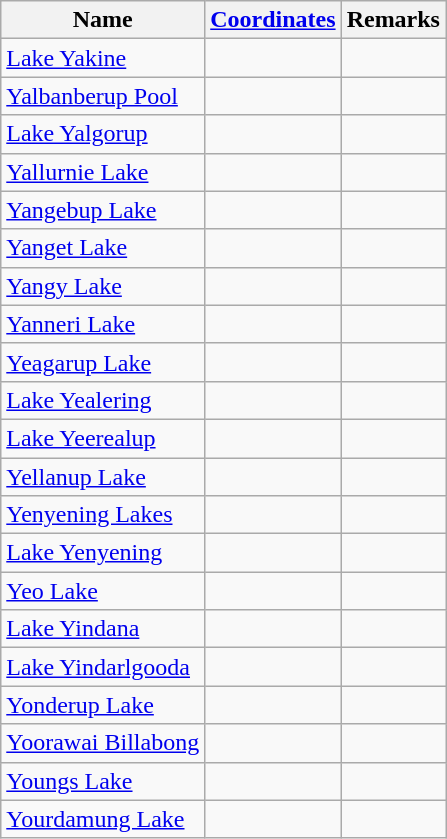<table class="wikitable">
<tr>
<th>Name</th>
<th><a href='#'>Coordinates</a></th>
<th>Remarks</th>
</tr>
<tr>
<td><a href='#'>Lake Yakine</a></td>
<td></td>
<td></td>
</tr>
<tr>
<td><a href='#'>Yalbanberup Pool</a></td>
<td></td>
<td></td>
</tr>
<tr>
<td><a href='#'>Lake Yalgorup</a></td>
<td></td>
<td></td>
</tr>
<tr>
<td><a href='#'>Yallurnie Lake</a></td>
<td></td>
<td></td>
</tr>
<tr>
<td><a href='#'>Yangebup Lake</a></td>
<td></td>
<td></td>
</tr>
<tr>
<td><a href='#'>Yanget Lake</a></td>
<td></td>
<td></td>
</tr>
<tr>
<td><a href='#'>Yangy Lake</a></td>
<td></td>
<td></td>
</tr>
<tr>
<td><a href='#'>Yanneri Lake</a></td>
<td></td>
<td></td>
</tr>
<tr>
<td><a href='#'>Yeagarup Lake</a></td>
<td></td>
<td></td>
</tr>
<tr>
<td><a href='#'>Lake Yealering</a></td>
<td></td>
<td></td>
</tr>
<tr>
<td><a href='#'>Lake Yeerealup</a></td>
<td></td>
<td></td>
</tr>
<tr>
<td><a href='#'>Yellanup Lake</a></td>
<td></td>
<td></td>
</tr>
<tr>
<td><a href='#'>Yenyening Lakes</a></td>
<td></td>
<td></td>
</tr>
<tr>
<td><a href='#'>Lake Yenyening</a></td>
<td></td>
<td></td>
</tr>
<tr>
<td><a href='#'>Yeo Lake</a></td>
<td></td>
<td></td>
</tr>
<tr>
<td><a href='#'>Lake Yindana</a></td>
<td></td>
<td></td>
</tr>
<tr>
<td><a href='#'>Lake Yindarlgooda</a></td>
<td></td>
<td></td>
</tr>
<tr>
<td><a href='#'>Yonderup Lake</a></td>
<td></td>
<td></td>
</tr>
<tr>
<td><a href='#'>Yoorawai Billabong</a></td>
<td></td>
<td></td>
</tr>
<tr>
<td><a href='#'>Youngs Lake</a></td>
<td></td>
<td></td>
</tr>
<tr>
<td><a href='#'>Yourdamung Lake</a></td>
<td></td>
<td></td>
</tr>
</table>
